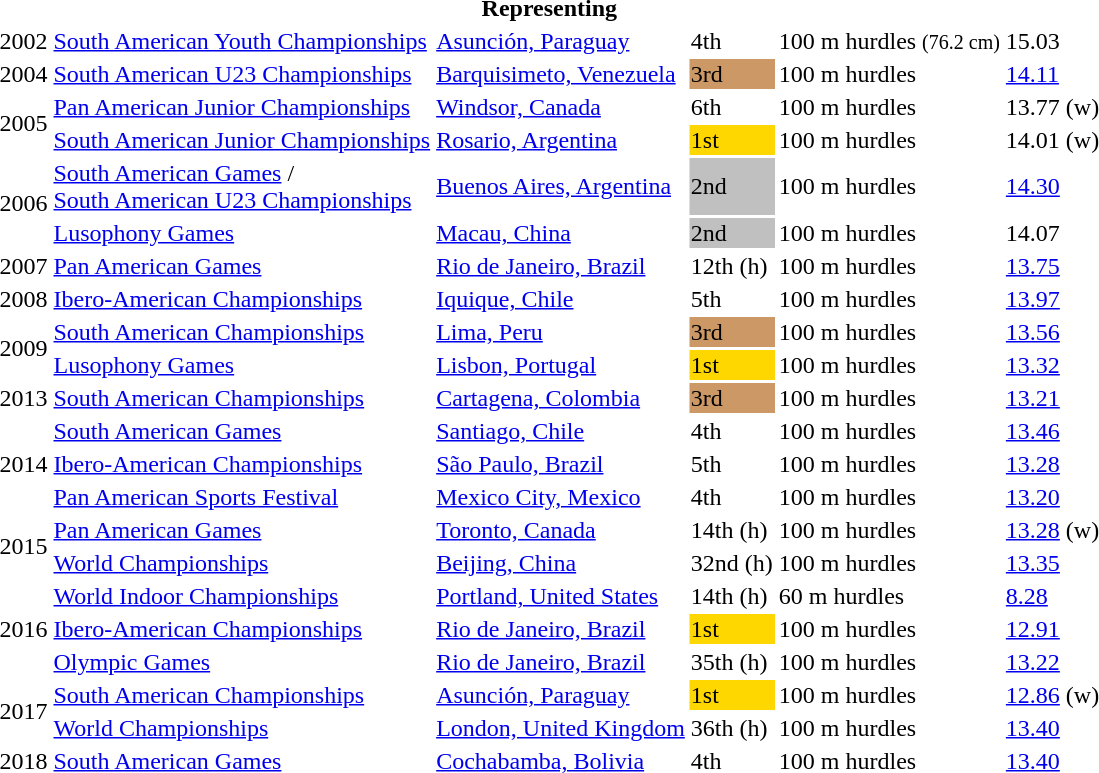<table>
<tr>
<th colspan="6">Representing </th>
</tr>
<tr>
<td>2002</td>
<td><a href='#'>South American Youth Championships</a></td>
<td><a href='#'>Asunción, Paraguay</a></td>
<td>4th</td>
<td>100 m hurdles <small>(76.2 cm)</small></td>
<td>15.03</td>
</tr>
<tr>
<td>2004</td>
<td><a href='#'>South American U23 Championships</a></td>
<td><a href='#'>Barquisimeto, Venezuela</a></td>
<td bgcolor=cc9966>3rd</td>
<td>100 m hurdles</td>
<td><a href='#'>14.11</a></td>
</tr>
<tr>
<td rowspan=2>2005</td>
<td><a href='#'>Pan American Junior Championships</a></td>
<td><a href='#'>Windsor, Canada</a></td>
<td>6th</td>
<td>100 m hurdles</td>
<td>13.77 (w)</td>
</tr>
<tr>
<td><a href='#'>South American Junior Championships</a></td>
<td><a href='#'>Rosario, Argentina</a></td>
<td bgcolor=gold>1st</td>
<td>100 m hurdles</td>
<td>14.01 (w)</td>
</tr>
<tr>
<td rowspan=2>2006</td>
<td><a href='#'>South American Games</a> /<br><a href='#'>South American U23 Championships</a></td>
<td><a href='#'>Buenos Aires, Argentina</a></td>
<td bgcolor=silver>2nd</td>
<td>100 m hurdles</td>
<td><a href='#'>14.30</a></td>
</tr>
<tr>
<td><a href='#'>Lusophony Games</a></td>
<td><a href='#'>Macau, China</a></td>
<td bgcolor=silver>2nd</td>
<td>100 m hurdles</td>
<td>14.07</td>
</tr>
<tr>
<td>2007</td>
<td><a href='#'>Pan American Games</a></td>
<td><a href='#'>Rio de Janeiro, Brazil</a></td>
<td>12th (h)</td>
<td>100 m hurdles</td>
<td><a href='#'>13.75</a></td>
</tr>
<tr>
<td>2008</td>
<td><a href='#'>Ibero-American Championships</a></td>
<td><a href='#'>Iquique, Chile</a></td>
<td>5th</td>
<td>100 m hurdles</td>
<td><a href='#'>13.97</a></td>
</tr>
<tr>
<td rowspan=2>2009</td>
<td><a href='#'>South American Championships</a></td>
<td><a href='#'>Lima, Peru</a></td>
<td bgcolor=cc9966>3rd</td>
<td>100 m hurdles</td>
<td><a href='#'>13.56</a></td>
</tr>
<tr>
<td><a href='#'>Lusophony Games</a></td>
<td><a href='#'>Lisbon, Portugal</a></td>
<td bgcolor=gold>1st</td>
<td>100 m hurdles</td>
<td><a href='#'>13.32</a></td>
</tr>
<tr>
<td>2013</td>
<td><a href='#'>South American Championships</a></td>
<td><a href='#'>Cartagena, Colombia</a></td>
<td bgcolor=cc9966>3rd</td>
<td>100 m hurdles</td>
<td><a href='#'>13.21</a></td>
</tr>
<tr>
<td rowspan=3>2014</td>
<td><a href='#'>South American Games</a></td>
<td><a href='#'>Santiago, Chile</a></td>
<td>4th</td>
<td>100 m hurdles</td>
<td><a href='#'>13.46</a></td>
</tr>
<tr>
<td><a href='#'>Ibero-American Championships</a></td>
<td><a href='#'>São Paulo, Brazil</a></td>
<td>5th</td>
<td>100 m hurdles</td>
<td><a href='#'>13.28</a></td>
</tr>
<tr>
<td><a href='#'>Pan American Sports Festival</a></td>
<td><a href='#'>Mexico City, Mexico</a></td>
<td>4th</td>
<td>100 m hurdles</td>
<td><a href='#'>13.20</a></td>
</tr>
<tr>
<td rowspan=2>2015</td>
<td><a href='#'>Pan American Games</a></td>
<td><a href='#'>Toronto, Canada</a></td>
<td>14th (h)</td>
<td>100 m hurdles</td>
<td><a href='#'>13.28</a> (w)</td>
</tr>
<tr>
<td><a href='#'>World Championships</a></td>
<td><a href='#'>Beijing, China</a></td>
<td>32nd (h)</td>
<td>100 m hurdles</td>
<td><a href='#'>13.35</a></td>
</tr>
<tr>
<td rowspan=3>2016</td>
<td><a href='#'>World Indoor Championships</a></td>
<td><a href='#'>Portland, United States</a></td>
<td>14th (h)</td>
<td>60 m hurdles</td>
<td><a href='#'>8.28</a></td>
</tr>
<tr>
<td><a href='#'>Ibero-American Championships</a></td>
<td><a href='#'>Rio de Janeiro, Brazil</a></td>
<td bgcolor=gold>1st</td>
<td>100 m hurdles</td>
<td><a href='#'>12.91</a></td>
</tr>
<tr>
<td><a href='#'>Olympic Games</a></td>
<td><a href='#'>Rio de Janeiro, Brazil</a></td>
<td>35th (h)</td>
<td>100 m hurdles</td>
<td><a href='#'>13.22</a></td>
</tr>
<tr>
<td rowspan=2>2017</td>
<td><a href='#'>South American Championships</a></td>
<td><a href='#'>Asunción, Paraguay</a></td>
<td bgcolor=gold>1st</td>
<td>100 m hurdles</td>
<td><a href='#'>12.86</a> (w)</td>
</tr>
<tr>
<td><a href='#'>World Championships</a></td>
<td><a href='#'>London, United Kingdom</a></td>
<td>36th (h)</td>
<td>100 m hurdles</td>
<td><a href='#'>13.40</a></td>
</tr>
<tr>
<td>2018</td>
<td><a href='#'>South American Games</a></td>
<td><a href='#'>Cochabamba, Bolivia</a></td>
<td>4th</td>
<td>100 m hurdles</td>
<td><a href='#'>13.40</a></td>
</tr>
</table>
